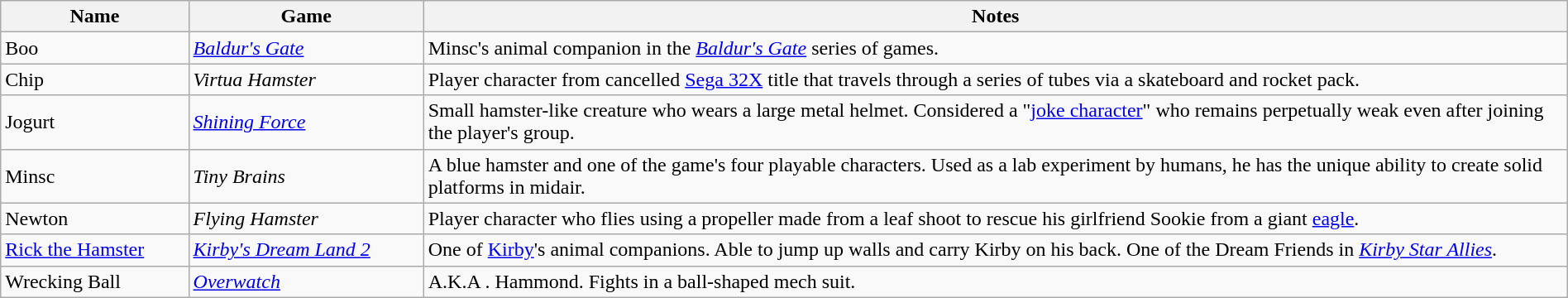<table class="wikitable sortable" style="width:100%;">
<tr>
<th style="width:12%;">Name</th>
<th style="width:15%;">Game</th>
<th style="width:73%;">Notes</th>
</tr>
<tr>
<td>Boo</td>
<td><em><a href='#'>Baldur's Gate</a></em></td>
<td>Minsc's animal companion in the <em><a href='#'>Baldur's Gate</a></em> series of games.</td>
</tr>
<tr>
<td>Chip</td>
<td><em>Virtua Hamster</em></td>
<td>Player character from cancelled <a href='#'>Sega 32X</a> title that travels through a series of tubes via a skateboard and rocket pack.</td>
</tr>
<tr>
<td>Jogurt</td>
<td><em><a href='#'>Shining Force</a></em></td>
<td>Small hamster-like creature who wears a large metal helmet. Considered a "<a href='#'>joke character</a>" who remains perpetually weak even after joining the player's group.</td>
</tr>
<tr>
<td>Minsc</td>
<td><em>Tiny Brains</em></td>
<td>A blue hamster and one of the game's four playable characters. Used as a lab experiment by humans, he has the unique ability to create solid platforms in midair.</td>
</tr>
<tr>
<td>Newton</td>
<td><em>Flying Hamster</em></td>
<td>Player character who flies using a propeller made from a leaf shoot to rescue his girlfriend Sookie from a giant <a href='#'>eagle</a>.</td>
</tr>
<tr>
<td><a href='#'>Rick the Hamster</a></td>
<td><em><a href='#'>Kirby's Dream Land 2</a></em></td>
<td>One of <a href='#'>Kirby</a>'s animal companions. Able to jump up walls and carry Kirby on his back. One of the Dream Friends in <em><a href='#'>Kirby Star Allies</a></em>.</td>
</tr>
<tr>
<td>Wrecking Ball</td>
<td><a href='#'><em>Overwatch</em></a></td>
<td>A.K.A . Hammond. Fights in a ball-shaped mech suit.</td>
</tr>
</table>
